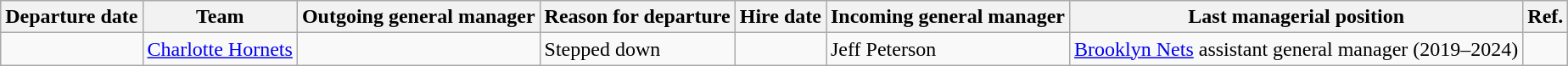<table class="wikitable sortable">
<tr>
<th>Departure date</th>
<th>Team</th>
<th>Outgoing general manager</th>
<th>Reason for departure</th>
<th>Hire date</th>
<th>Incoming general manager</th>
<th class="unsortable">Last managerial position</th>
<th class="unsortable">Ref.</th>
</tr>
<tr>
<td align=center></td>
<td><a href='#'>Charlotte Hornets</a></td>
<td></td>
<td>Stepped down</td>
<td></td>
<td>Jeff Peterson</td>
<td><a href='#'>Brooklyn Nets</a> assistant general manager (2019–2024)</td>
<td align="center"></td>
</tr>
</table>
